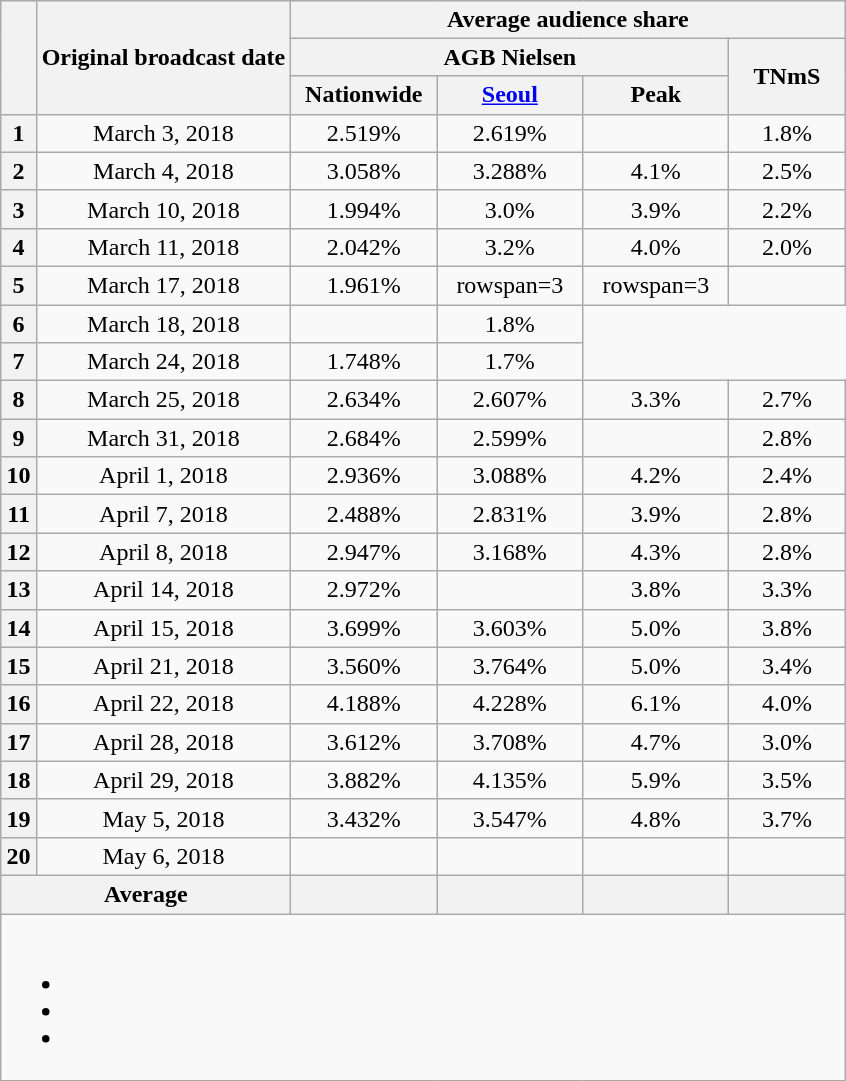<table class="wikitable" style="text-align:center; margin-left: auto; margin-right: auto; border: none;">
<tr>
</tr>
<tr>
<th rowspan="3"></th>
<th rowspan="3">Original broadcast date</th>
<th colspan="4">Average audience share</th>
</tr>
<tr>
<th colspan="3">AGB Nielsen</th>
<th rowspan="2" width="70">TNmS</th>
</tr>
<tr>
<th width="90">Nationwide</th>
<th width="90"><a href='#'>Seoul</a></th>
<th width="90">Peak</th>
</tr>
<tr>
<th>1</th>
<td>March 3, 2018</td>
<td>2.519%</td>
<td>2.619%</td>
<td></td>
<td>1.8%</td>
</tr>
<tr>
<th>2</th>
<td>March 4, 2018</td>
<td>3.058%</td>
<td>3.288%</td>
<td>4.1%</td>
<td>2.5%</td>
</tr>
<tr>
<th>3</th>
<td>March 10, 2018</td>
<td>1.994%</td>
<td>3.0%</td>
<td>3.9%</td>
<td>2.2%</td>
</tr>
<tr>
<th>4</th>
<td>March 11, 2018</td>
<td>2.042%</td>
<td>3.2%</td>
<td>4.0%</td>
<td>2.0%</td>
</tr>
<tr>
<th>5</th>
<td>March 17, 2018</td>
<td>1.961%</td>
<td>rowspan=3 </td>
<td>rowspan=3 </td>
<td></td>
</tr>
<tr>
<th>6</th>
<td>March 18, 2018</td>
<td></td>
<td>1.8%</td>
</tr>
<tr>
<th>7</th>
<td>March 24, 2018</td>
<td>1.748%</td>
<td>1.7%</td>
</tr>
<tr>
<th>8</th>
<td>March 25, 2018</td>
<td>2.634%</td>
<td>2.607%</td>
<td>3.3%</td>
<td>2.7%</td>
</tr>
<tr>
<th>9</th>
<td>March 31, 2018</td>
<td>2.684%</td>
<td>2.599%</td>
<td></td>
<td>2.8%</td>
</tr>
<tr>
<th>10</th>
<td>April 1, 2018</td>
<td>2.936%</td>
<td>3.088%</td>
<td>4.2%</td>
<td>2.4%</td>
</tr>
<tr>
<th>11</th>
<td>April 7, 2018</td>
<td>2.488%</td>
<td>2.831%</td>
<td>3.9%</td>
<td>2.8%</td>
</tr>
<tr>
<th>12</th>
<td>April 8, 2018</td>
<td>2.947%</td>
<td>3.168%</td>
<td>4.3%</td>
<td>2.8%</td>
</tr>
<tr>
<th>13</th>
<td>April 14, 2018</td>
<td>2.972%</td>
<td></td>
<td>3.8%</td>
<td>3.3%</td>
</tr>
<tr>
<th>14</th>
<td>April 15, 2018</td>
<td>3.699%</td>
<td>3.603%</td>
<td>5.0%</td>
<td>3.8%</td>
</tr>
<tr>
<th>15</th>
<td>April 21, 2018</td>
<td>3.560%</td>
<td>3.764%</td>
<td>5.0%</td>
<td>3.4%</td>
</tr>
<tr>
<th>16</th>
<td>April 22, 2018</td>
<td>4.188%</td>
<td>4.228%</td>
<td>6.1%</td>
<td>4.0%</td>
</tr>
<tr>
<th>17</th>
<td>April 28, 2018</td>
<td>3.612%</td>
<td>3.708%</td>
<td>4.7%</td>
<td>3.0%</td>
</tr>
<tr>
<th>18</th>
<td>April 29, 2018</td>
<td>3.882%</td>
<td>4.135%</td>
<td>5.9%</td>
<td>3.5%</td>
</tr>
<tr>
<th>19</th>
<td>May 5, 2018</td>
<td>3.432%</td>
<td>3.547%</td>
<td>4.8%</td>
<td>3.7%</td>
</tr>
<tr>
<th>20</th>
<td>May 6, 2018</td>
<td></td>
<td></td>
<td></td>
<td></td>
</tr>
<tr>
<th colspan="2">Average</th>
<th></th>
<th></th>
<th></th>
<th></th>
</tr>
<tr>
<td colspan="6"><br><ul><li></li><li></li><li></li></ul></td>
</tr>
</table>
